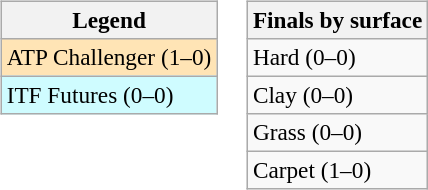<table>
<tr valign=top>
<td><br><table class=wikitable style=font-size:97%>
<tr>
<th>Legend</th>
</tr>
<tr bgcolor=moccasin>
<td>ATP Challenger (1–0)</td>
</tr>
<tr bgcolor=cffcff>
<td>ITF Futures (0–0)</td>
</tr>
</table>
</td>
<td><br><table class=wikitable style=font-size:97%>
<tr>
<th>Finals by surface</th>
</tr>
<tr>
<td>Hard (0–0)</td>
</tr>
<tr>
<td>Clay (0–0)</td>
</tr>
<tr>
<td>Grass (0–0)</td>
</tr>
<tr>
<td>Carpet (1–0)</td>
</tr>
</table>
</td>
</tr>
</table>
